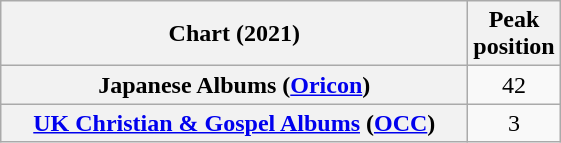<table class="wikitable sortable plainrowheaders" style="text-align:center">
<tr>
<th scope="col" style="width:19em;">Chart (2021)</th>
<th scope="col">Peak<br> position</th>
</tr>
<tr>
<th scope="row">Japanese Albums (<a href='#'>Oricon</a>)</th>
<td>42</td>
</tr>
<tr>
<th scope="row"><a href='#'>UK Christian & Gospel Albums</a> (<a href='#'>OCC</a>)</th>
<td align="center">3</td>
</tr>
</table>
